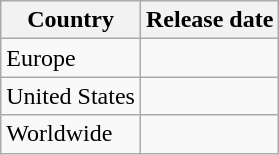<table class="wikitable">
<tr>
<th>Country</th>
<th>Release date</th>
</tr>
<tr>
<td>Europe</td>
<td></td>
</tr>
<tr>
<td>United States</td>
<td></td>
</tr>
<tr>
<td>Worldwide</td>
<td></td>
</tr>
</table>
